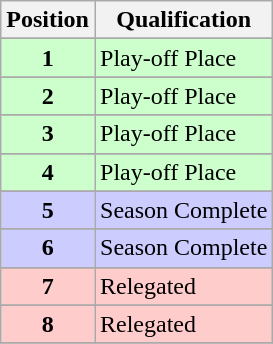<table class="wikitable" style="text-align:center;">
<tr>
<th>Position</th>
<th>Qualification</th>
</tr>
<tr --->
</tr>
<tr align=center style="background:#ccffcc;">
<td><strong>1</strong></td>
<td style="text-align:left;">Play-off Place</td>
</tr>
<tr --->
</tr>
<tr align=center style="background:#ccffcc;">
<td><strong>2</strong></td>
<td style="text-align:left;">Play-off Place</td>
</tr>
<tr --->
</tr>
<tr align=center style="background:#ccffcc;">
<td><strong>3</strong></td>
<td style="text-align:left;">Play-off Place</td>
</tr>
<tr --->
</tr>
<tr align=center style="background:#ccffcc;">
<td><strong>4</strong></td>
<td style="text-align:left;">Play-off Place</td>
</tr>
<tr --->
</tr>
<tr align=center style="background:#ccccff;">
<td><strong>5</strong></td>
<td>Season Complete</td>
</tr>
<tr --->
</tr>
<tr align=center style="background:#ccccff;">
<td><strong>6</strong></td>
<td>Season Complete</td>
</tr>
<tr --->
</tr>
<tr align=center style="background:#FFCCCC">
<td><strong>7</strong></td>
<td style="text-align:left;">Relegated</td>
</tr>
<tr --->
</tr>
<tr align=center style="background:#FFCCCC">
<td><strong>8</strong></td>
<td style="text-align:left;">Relegated</td>
</tr>
<tr --->
</tr>
</table>
